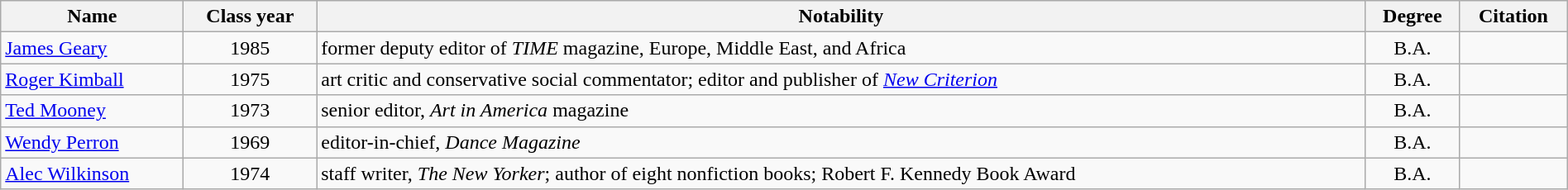<table class="wikitable sortable" style="width:100%">
<tr>
<th>Name</th>
<th>Class year</th>
<th>Notability</th>
<th>Degree</th>
<th>Citation</th>
</tr>
<tr>
<td><a href='#'>James Geary</a></td>
<td style="text-align:center;">1985</td>
<td>former deputy editor of <em>TIME</em> magazine, Europe, Middle East, and Africa</td>
<td style="text-align:center;">B.A.</td>
<td></td>
</tr>
<tr>
<td><a href='#'>Roger Kimball</a></td>
<td style="text-align:center;">1975</td>
<td>art critic and conservative social commentator; editor and publisher of <em><a href='#'>New Criterion</a></em></td>
<td style="text-align:center;">B.A.</td>
<td></td>
</tr>
<tr>
<td><a href='#'>Ted Mooney</a></td>
<td style="text-align:center;">1973</td>
<td>senior editor, <em>Art in America</em> magazine</td>
<td style="text-align:center;">B.A.</td>
<td></td>
</tr>
<tr>
<td><a href='#'>Wendy Perron</a></td>
<td style="text-align:center;">1969</td>
<td>editor-in-chief, <em>Dance Magazine</em></td>
<td style="text-align:center;">B.A.</td>
<td></td>
</tr>
<tr>
<td><a href='#'>Alec Wilkinson</a></td>
<td style="text-align:center;">1974</td>
<td>staff writer, <em>The New Yorker</em>; author of eight nonfiction books; Robert F. Kennedy Book Award</td>
<td style="text-align:center;">B.A.</td>
<td></td>
</tr>
</table>
